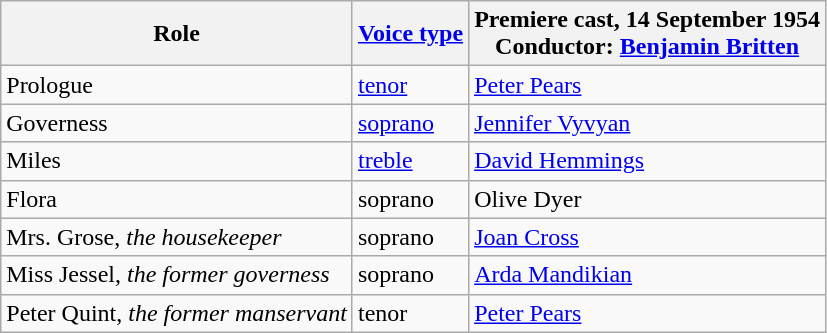<table class="wikitable">
<tr>
<th>Role</th>
<th><a href='#'>Voice type</a></th>
<th>Premiere cast, 14 September 1954<br>Conductor: <a href='#'>Benjamin Britten</a></th>
</tr>
<tr>
<td>Prologue</td>
<td><a href='#'>tenor</a></td>
<td><a href='#'>Peter Pears</a></td>
</tr>
<tr>
<td>Governess</td>
<td><a href='#'>soprano</a></td>
<td><a href='#'>Jennifer Vyvyan</a></td>
</tr>
<tr>
<td>Miles</td>
<td><a href='#'>treble</a></td>
<td><a href='#'>David Hemmings</a></td>
</tr>
<tr>
<td>Flora</td>
<td>soprano</td>
<td>Olive Dyer</td>
</tr>
<tr>
<td>Mrs. Grose, <em>the housekeeper</em></td>
<td>soprano</td>
<td><a href='#'>Joan Cross</a></td>
</tr>
<tr>
<td>Miss Jessel, <em>the former governess</em></td>
<td>soprano</td>
<td><a href='#'>Arda Mandikian</a></td>
</tr>
<tr>
<td>Peter Quint, <em>the former manservant</em></td>
<td>tenor</td>
<td><a href='#'>Peter Pears</a></td>
</tr>
</table>
